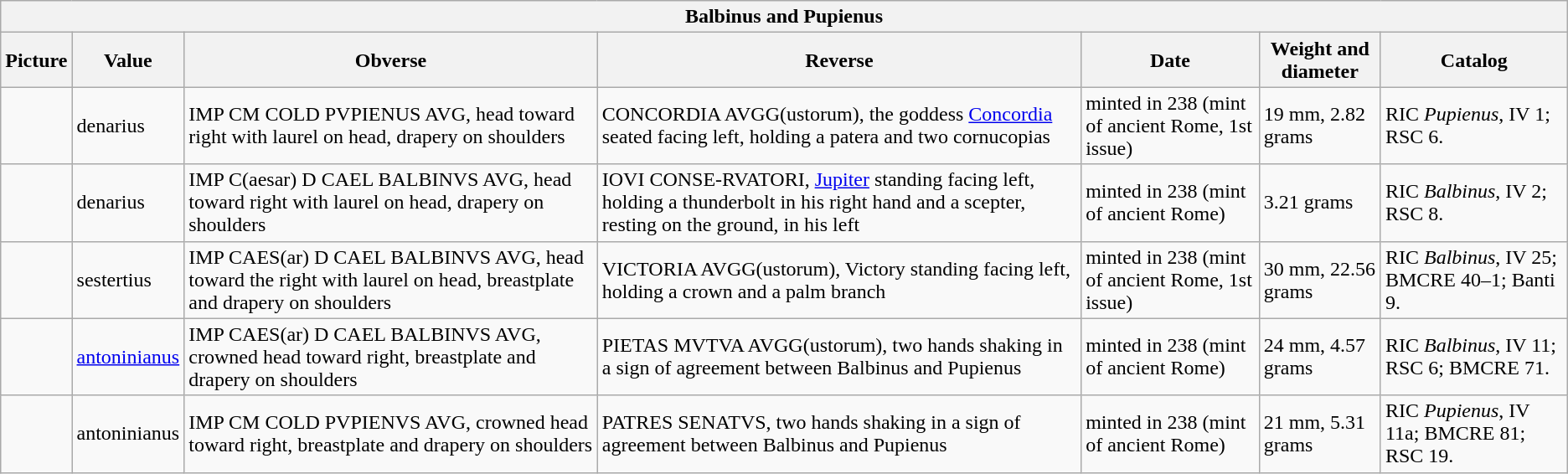<table class="wikitable">
<tr>
<th colspan="7">Balbinus and Pupienus</th>
</tr>
<tr>
<th>Picture</th>
<th>Value</th>
<th>Obverse</th>
<th>Reverse</th>
<th>Date</th>
<th>Weight and diameter</th>
<th>Catalog</th>
</tr>
<tr>
<td></td>
<td>denarius</td>
<td>IMP CM COLD PVPIENUS AVG, head toward right with laurel on head, drapery on shoulders</td>
<td>CONCORDIA AVGG(ustorum), the goddess <a href='#'>Concordia</a> seated facing left, holding a patera and two cornucopias</td>
<td>minted in 238 (mint of ancient Rome, 1st issue)</td>
<td>19 mm, 2.82 grams</td>
<td>RIC <em>Pupienus</em>, IV 1; RSC 6.</td>
</tr>
<tr>
<td></td>
<td>denarius</td>
<td>IMP C(aesar) D CAEL BALBINVS AVG, head toward right with laurel on head, drapery on shoulders</td>
<td>IOVI CONSE-RVATORI, <a href='#'>Jupiter</a> standing facing left, holding a thunderbolt in his right hand and a scepter, resting on the ground, in his left</td>
<td>minted in 238 (mint of ancient Rome)</td>
<td>3.21 grams</td>
<td>RIC <em>Balbinus</em>, IV 2; RSC 8.</td>
</tr>
<tr>
<td></td>
<td>sestertius</td>
<td>IMP CAES(ar) D CAEL BALBINVS AVG, head toward the right with laurel on head, breastplate and drapery on shoulders</td>
<td>VICTORIA AVGG(ustorum), Victory standing facing left, holding a crown and a palm branch</td>
<td>minted in 238 (mint of ancient Rome, 1st issue)</td>
<td>30 mm, 22.56 grams</td>
<td>RIC <em>Balbinus</em>, IV 25; BMCRE 40–1; Banti 9.</td>
</tr>
<tr>
<td></td>
<td><a href='#'>antoninianus</a></td>
<td>IMP CAES(ar) D CAEL BALBINVS AVG, crowned head toward right, breastplate and drapery on shoulders</td>
<td>PIETAS MVTVA AVGG(ustorum), two hands shaking in a sign of agreement between Balbinus and Pupienus</td>
<td>minted in 238 (mint of ancient Rome)</td>
<td>24 mm, 4.57 grams</td>
<td>RIC <em>Balbinus</em>, IV 11; RSC 6; BMCRE 71.</td>
</tr>
<tr>
<td></td>
<td>antoninianus</td>
<td>IMP CM COLD PVPIENVS AVG, crowned head toward right, breastplate and drapery on shoulders</td>
<td>PATRES SENATVS, two hands shaking in a sign of agreement between Balbinus and Pupienus</td>
<td>minted in 238 (mint of ancient Rome)</td>
<td>21 mm, 5.31 grams</td>
<td>RIC <em>Pupienus</em>, IV 11a; BMCRE 81; RSC 19.</td>
</tr>
</table>
